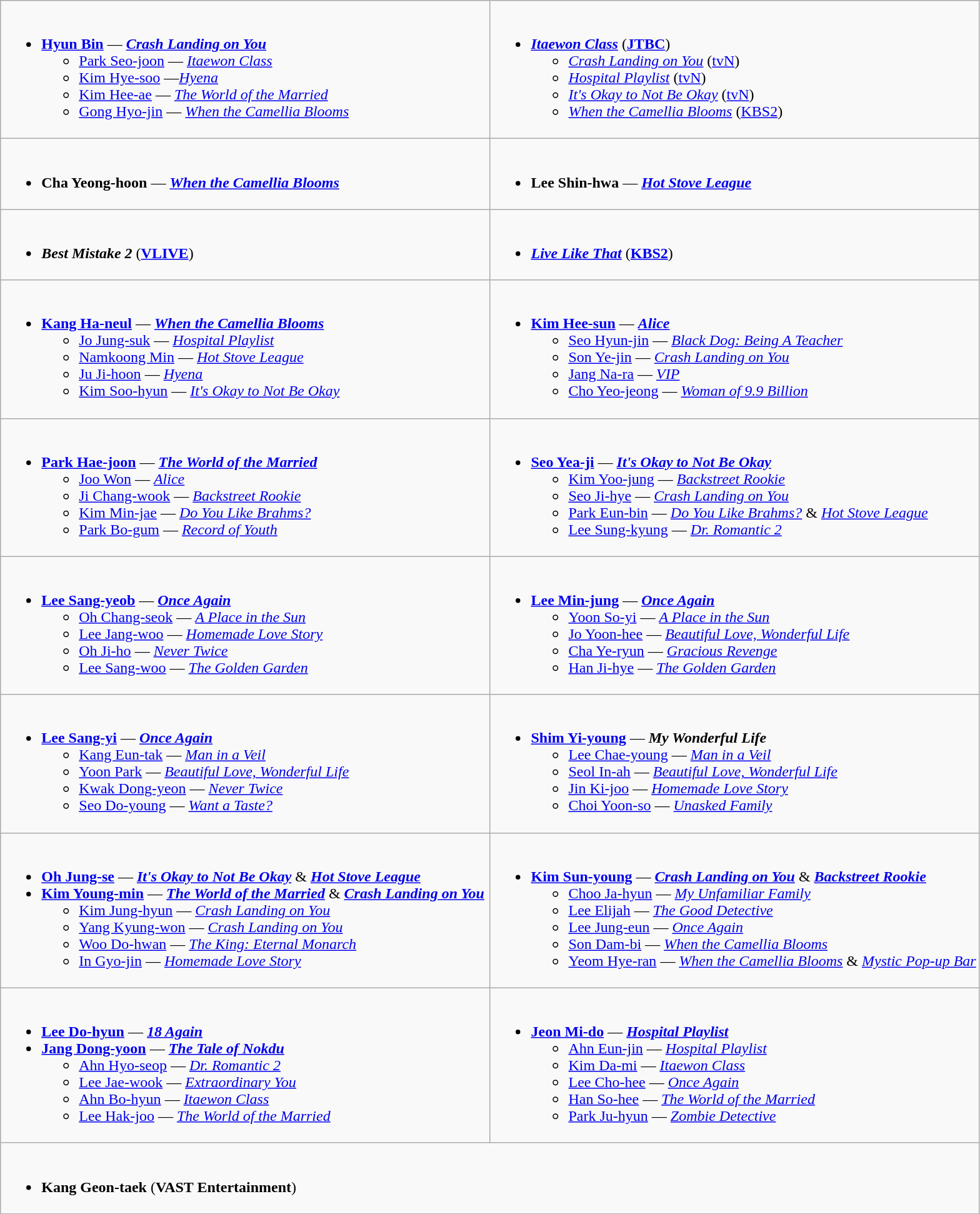<table class="wikitable" align="center">
<tr>
<td style="vertical-align:top; width:50%;"><br><ul><li><strong><a href='#'>Hyun Bin</a></strong> — <strong><em><a href='#'>Crash Landing on You</a></em></strong> <ul><li><a href='#'>Park Seo-joon</a> — <em><a href='#'>Itaewon Class</a></em></li><li><a href='#'>Kim Hye-soo</a> —<em><a href='#'>Hyena</a></em></li><li><a href='#'>Kim Hee-ae</a> — <em><a href='#'>The World of the Married</a></em></li><li><a href='#'>Gong Hyo-jin</a> — <em><a href='#'>When the Camellia Blooms</a></em></li></ul></li></ul></td>
<td style="vertical-align:top; width:50%;"><br><ul><li><strong><em><a href='#'>Itaewon Class</a></em></strong> (<strong><a href='#'>JTBC</a></strong>) <ul><li><em><a href='#'>Crash Landing on You</a></em> (<a href='#'>tvN</a>)</li><li><em><a href='#'>Hospital Playlist</a></em> (<a href='#'>tvN</a>)</li><li><em><a href='#'>It's Okay to Not Be Okay</a></em> (<a href='#'>tvN</a>)</li><li><em><a href='#'>When the Camellia Blooms</a></em> (<a href='#'>KBS2</a>)</li></ul></li></ul></td>
</tr>
<tr>
<td style="vertical-align:top; width:50%;"><br><ul><li><strong>Cha Yeong-hoon</strong> — <strong><em><a href='#'>When the Camellia Blooms</a></em></strong> </li></ul></td>
<td style="vertical-align:top; width:59%;"><br><ul><li><strong>Lee Shin-hwa</strong> — <strong><em><a href='#'>Hot Stove League</a></em></strong> </li></ul></td>
</tr>
<tr>
<td style="vertical-align:top; width:50%;"><br><ul><li><strong><em>Best Mistake 2</em></strong> (<strong><a href='#'>VLIVE</a></strong>) </li></ul></td>
<td style="vertical-align:top; width:59%;"><br><ul><li><strong><em><a href='#'>Live Like That</a></em></strong> (<strong><a href='#'>KBS2</a></strong>) </li></ul></td>
</tr>
<tr>
<td style="vertical-align:top; width:50%;"><br><ul><li><strong><a href='#'>Kang Ha-neul</a></strong> — <strong><em><a href='#'>When the Camellia Blooms</a></em></strong> <ul><li><a href='#'>Jo Jung-suk</a> — <em><a href='#'>Hospital Playlist</a></em></li><li><a href='#'>Namkoong Min</a> — <em><a href='#'>Hot Stove League</a></em></li><li><a href='#'>Ju Ji-hoon</a> — <em><a href='#'>Hyena</a></em></li><li><a href='#'>Kim Soo-hyun</a> — <em><a href='#'>It's Okay to Not Be Okay</a></em></li></ul></li></ul></td>
<td style="vertical-align:top; width:50%;"><br><ul><li><strong><a href='#'>Kim Hee-sun</a></strong> — <strong><em><a href='#'>Alice</a></em></strong> <ul><li><a href='#'>Seo Hyun-jin</a> — <em><a href='#'>Black Dog: Being A Teacher</a></em></li><li><a href='#'>Son Ye-jin</a> — <em><a href='#'>Crash Landing on You</a></em></li><li><a href='#'>Jang Na-ra</a> — <em><a href='#'>VIP</a></em></li><li><a href='#'>Cho Yeo-jeong</a> — <em><a href='#'>Woman of 9.9 Billion</a></em></li></ul></li></ul></td>
</tr>
<tr>
<td style="vertical-align:top; width:50%;"><br><ul><li><strong><a href='#'>Park Hae-joon</a></strong> — <strong><em><a href='#'>The World of the Married</a></em></strong> <ul><li><a href='#'>Joo Won</a> — <em><a href='#'>Alice</a></em></li><li><a href='#'>Ji Chang-wook</a> — <em><a href='#'>Backstreet Rookie</a></em></li><li><a href='#'>Kim Min-jae</a> — <em><a href='#'>Do You Like Brahms?</a></em></li><li><a href='#'>Park Bo-gum</a> — <em><a href='#'>Record of Youth</a></em></li></ul></li></ul></td>
<td style="vertical-align:top; width:50%;"><br><ul><li><strong><a href='#'>Seo Yea-ji</a></strong> — <strong><em><a href='#'>It's Okay to Not Be Okay</a></em></strong> <ul><li><a href='#'>Kim Yoo-jung</a> — <em><a href='#'>Backstreet Rookie</a></em></li><li><a href='#'>Seo Ji-hye</a> — <em><a href='#'>Crash Landing on You</a></em></li><li><a href='#'>Park Eun-bin</a> — <em><a href='#'>Do You Like Brahms?</a></em> & <em><a href='#'>Hot Stove League</a></em></li><li><a href='#'>Lee Sung-kyung</a> — <em><a href='#'>Dr. Romantic 2</a></em></li></ul></li></ul></td>
</tr>
<tr>
<td style="vertical-align:top; width:50%;"><br><ul><li><strong><a href='#'>Lee Sang-yeob</a></strong> — <strong><em><a href='#'>Once Again</a></em></strong> <ul><li><a href='#'>Oh Chang-seok</a> — <em><a href='#'>A Place in the Sun</a></em></li><li><a href='#'>Lee Jang-woo</a> — <em><a href='#'>Homemade Love Story</a></em></li><li><a href='#'>Oh Ji-ho</a> — <em><a href='#'>Never Twice</a></em></li><li><a href='#'>Lee Sang-woo</a> — <em><a href='#'>The Golden Garden</a></em></li></ul></li></ul></td>
<td style="vertical-align:top; width:50%;"><br><ul><li><strong><a href='#'>Lee Min-jung</a></strong> — <strong><em><a href='#'>Once Again</a></em></strong> <ul><li><a href='#'>Yoon So-yi</a> — <em><a href='#'>A Place in the Sun</a></em></li><li><a href='#'>Jo Yoon-hee</a> — <em><a href='#'>Beautiful Love, Wonderful Life</a></em></li><li><a href='#'>Cha Ye-ryun</a> — <em><a href='#'>Gracious Revenge</a></em></li><li><a href='#'>Han Ji-hye</a> — <em><a href='#'>The Golden Garden</a></em></li></ul></li></ul></td>
</tr>
<tr>
<td style="vertical-align:top; width:50%;"><br><ul><li><strong><a href='#'>Lee Sang-yi</a></strong> — <strong><em><a href='#'>Once Again</a></em></strong> <ul><li><a href='#'>Kang Eun-tak</a> — <em><a href='#'>Man in a Veil</a></em></li><li><a href='#'>Yoon Park</a> — <em><a href='#'>Beautiful Love, Wonderful Life</a></em></li><li><a href='#'>Kwak Dong-yeon</a> — <em><a href='#'>Never Twice</a></em></li><li><a href='#'>Seo Do-young</a> — <em><a href='#'>Want a Taste?</a></em></li></ul></li></ul></td>
<td style="vertical-align:top; width:50%;"><br><ul><li><strong><a href='#'>Shim Yi-young</a></strong> — <strong><em>My Wonderful Life</em></strong> <ul><li><a href='#'>Lee Chae-young</a> — <em><a href='#'>Man in a Veil</a></em></li><li><a href='#'>Seol In-ah</a> — <em><a href='#'>Beautiful Love, Wonderful Life</a></em></li><li><a href='#'>Jin Ki-joo</a> — <em><a href='#'>Homemade Love Story</a></em></li><li><a href='#'>Choi Yoon-so</a> — <em><a href='#'>Unasked Family</a></em></li></ul></li></ul></td>
</tr>
<tr>
<td style="vertical-align:top; width:50%;"><br><ul><li><strong><a href='#'>Oh Jung-se</a></strong> — <strong><em><a href='#'>It's Okay to Not Be Okay</a></em></strong> & <strong><em><a href='#'>Hot Stove League</a></em></strong> </li><li><strong><a href='#'>Kim Young-min</a></strong> — <strong><em><a href='#'>The World of the Married</a></em></strong> & <strong><em><a href='#'>Crash Landing on You</a></em></strong> <ul><li><a href='#'>Kim Jung-hyun</a> — <em><a href='#'>Crash Landing on You</a></em></li><li><a href='#'>Yang Kyung-won</a> — <em><a href='#'>Crash Landing on You</a></em></li><li><a href='#'>Woo Do-hwan</a> — <em><a href='#'>The King: Eternal Monarch</a></em></li><li><a href='#'>In Gyo-jin</a> — <em><a href='#'>Homemade Love Story</a></em></li></ul></li></ul></td>
<td style="vertical-align:top; width:50%;"><br><ul><li><strong><a href='#'>Kim Sun-young</a></strong> — <strong><em><a href='#'>Crash Landing on You</a></em></strong> & <strong><em><a href='#'>Backstreet Rookie</a></em></strong> <ul><li><a href='#'>Choo Ja-hyun</a> — <em><a href='#'>My Unfamiliar Family</a></em></li><li><a href='#'>Lee Elijah</a> — <em><a href='#'>The Good Detective</a></em></li><li><a href='#'>Lee Jung-eun</a> — <em><a href='#'>Once Again</a></em></li><li><a href='#'>Son Dam-bi</a> — <em><a href='#'>When the Camellia Blooms</a></em></li><li><a href='#'>Yeom Hye-ran</a> — <em><a href='#'>When the Camellia Blooms</a></em> & <em><a href='#'>Mystic Pop-up Bar</a></em></li></ul></li></ul></td>
</tr>
<tr>
<td style="vertical-align:top; width:50%;"><br><ul><li><strong><a href='#'>Lee Do-hyun</a></strong> — <strong><em><a href='#'>18 Again</a></em></strong> </li><li><strong><a href='#'>Jang Dong-yoon</a></strong> — <strong><em><a href='#'>The Tale of Nokdu</a></em></strong> <ul><li><a href='#'>Ahn Hyo-seop</a> — <em><a href='#'>Dr. Romantic 2</a></em></li><li><a href='#'>Lee Jae-wook</a> — <em><a href='#'>Extraordinary You</a></em></li><li><a href='#'>Ahn Bo-hyun</a> — <em><a href='#'>Itaewon Class</a></em></li><li><a href='#'>Lee Hak-joo</a> — <em><a href='#'>The World of the Married</a></em></li></ul></li></ul></td>
<td style="vertical-align:top; width:50%;"><br><ul><li><strong><a href='#'>Jeon Mi-do</a></strong> — <strong><em><a href='#'>Hospital Playlist</a></em></strong> <ul><li><a href='#'>Ahn Eun-jin</a> — <em><a href='#'>Hospital Playlist</a></em></li><li><a href='#'>Kim Da-mi</a> — <em><a href='#'>Itaewon Class</a></em></li><li><a href='#'>Lee Cho-hee</a> — <em><a href='#'>Once Again</a></em></li><li><a href='#'>Han So-hee</a> — <em><a href='#'>The World of the Married</a></em></li><li><a href='#'>Park Ju-hyun</a> — <em><a href='#'>Zombie Detective</a></em></li></ul></li></ul></td>
</tr>
<tr>
<td colspan="2" style="vertical-align:top; width:50%;"><br><ul><li><strong>Kang Geon-taek</strong> (<strong>VAST Entertainment</strong>) </li></ul></td>
</tr>
</table>
